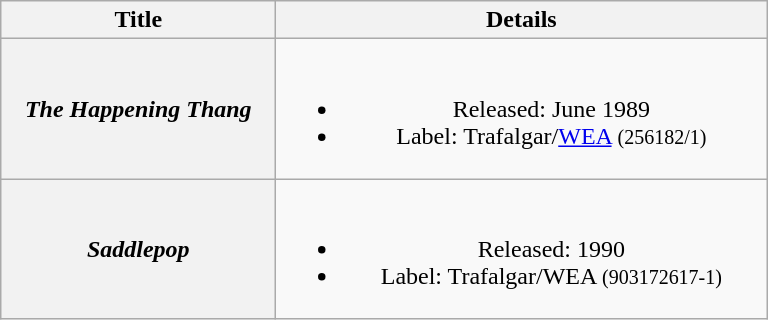<table class="wikitable plainrowheaders" style="text-align:center;" border="1">
<tr>
<th scope="col" style="width:11em;">Title</th>
<th scope="col" style="width:20em;">Details</th>
</tr>
<tr>
<th scope="row"><em>The Happening Thang</em></th>
<td><br><ul><li>Released: June 1989</li><li>Label: Trafalgar/<a href='#'>WEA</a> <small>(256182/1)</small></li></ul></td>
</tr>
<tr>
<th scope="row"><em>Saddlepop</em></th>
<td><br><ul><li>Released: 1990</li><li>Label: Trafalgar/WEA <small>(903172617-1)</small></li></ul></td>
</tr>
</table>
